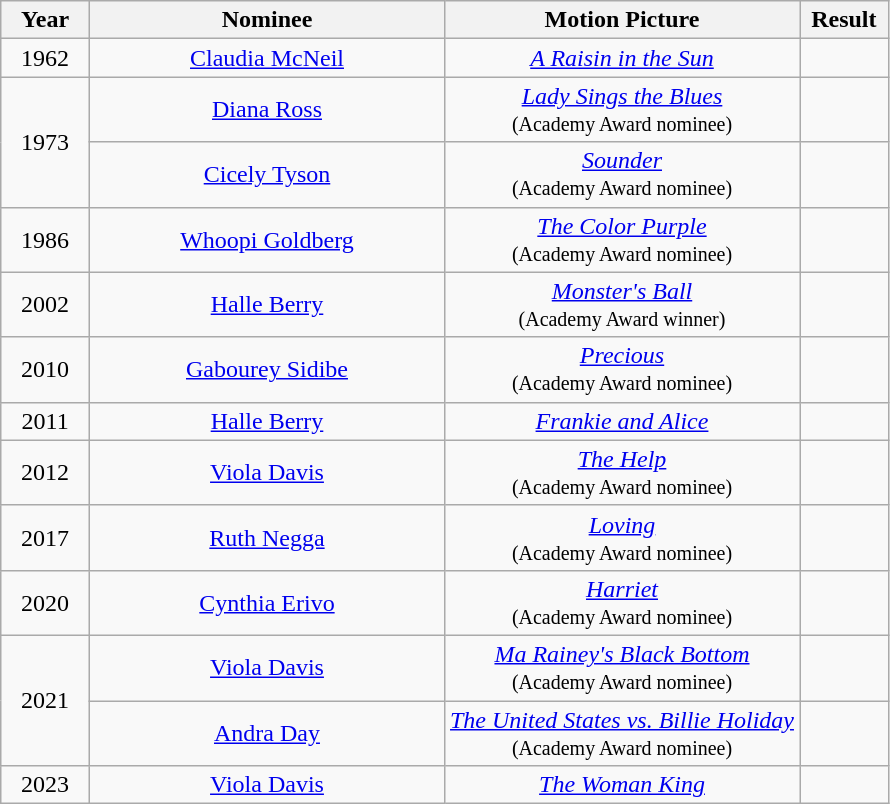<table class="wikitable" style="text-align: center">
<tr>
<th style="width:10%;">Year</th>
<th style="width:40%;">Nominee</th>
<th style="width:40%;">Motion Picture</th>
<th style="width:10%;">Result</th>
</tr>
<tr>
<td>1962</td>
<td><a href='#'>Claudia McNeil</a></td>
<td><em><a href='#'>A Raisin in the Sun</a></em></td>
<td></td>
</tr>
<tr>
<td rowspan="2">1973</td>
<td><a href='#'>Diana Ross</a></td>
<td><em><a href='#'>Lady Sings the Blues</a></em><br><small>(Academy Award nominee)</small></td>
<td></td>
</tr>
<tr>
<td><a href='#'>Cicely Tyson</a></td>
<td><em><a href='#'>Sounder</a></em><br><small>(Academy Award nominee)</small></td>
<td></td>
</tr>
<tr>
<td>1986</td>
<td><a href='#'>Whoopi Goldberg</a></td>
<td><em><a href='#'>The Color Purple</a></em><br><small>(Academy Award nominee)</small></td>
<td></td>
</tr>
<tr>
<td>2002</td>
<td><a href='#'>Halle Berry</a></td>
<td><em><a href='#'>Monster's Ball</a></em><br><small>(Academy Award winner)</small></td>
<td></td>
</tr>
<tr>
<td>2010</td>
<td><a href='#'>Gabourey Sidibe</a></td>
<td><em><a href='#'>Precious</a></em><br><small>(Academy Award nominee)</small></td>
<td></td>
</tr>
<tr>
<td>2011</td>
<td><a href='#'>Halle Berry</a></td>
<td><em><a href='#'>Frankie and Alice</a></em></td>
<td></td>
</tr>
<tr>
<td>2012</td>
<td><a href='#'>Viola Davis</a></td>
<td><em><a href='#'>The Help</a></em><br><small>(Academy Award nominee)</small></td>
<td></td>
</tr>
<tr>
<td>2017</td>
<td><a href='#'>Ruth Negga</a></td>
<td><em><a href='#'>Loving</a></em><br><small>(Academy Award nominee)</small></td>
<td></td>
</tr>
<tr>
<td>2020</td>
<td><a href='#'>Cynthia Erivo</a></td>
<td><em><a href='#'>Harriet</a></em><br><small>(Academy Award nominee)</small></td>
<td></td>
</tr>
<tr>
<td rowspan="2">2021</td>
<td><a href='#'>Viola Davis</a></td>
<td><em><a href='#'>Ma Rainey's Black Bottom</a></em><br><small>(Academy Award nominee)</small></td>
<td></td>
</tr>
<tr>
<td><a href='#'>Andra Day</a></td>
<td><em><a href='#'>The United States vs. Billie Holiday</a></em><br><small>(Academy Award nominee)</small></td>
<td></td>
</tr>
<tr>
<td>2023</td>
<td><a href='#'>Viola Davis</a></td>
<td><em><a href='#'>The Woman King</a></em></td>
<td></td>
</tr>
</table>
